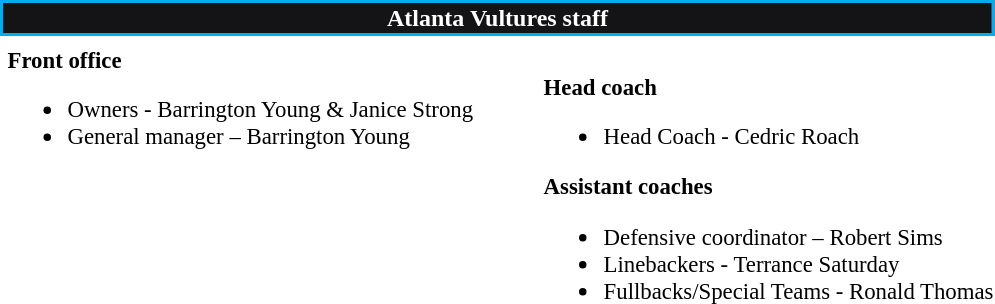<table class="toccolours" style="text-align: left;">
<tr>
<th colspan="7" style="background:#141416; color:white; text-align: center; border:2px solid #00ADEF;"><strong>Atlanta Vultures staff</strong></th>
</tr>
<tr>
<td colspan=7 align="right"></td>
</tr>
<tr>
<td valign="top"></td>
<td style="font-size: 95%;" valign="top"><strong>Front office</strong><br><ul><li>Owners - Barrington Young & Janice Strong</li><li>General manager – Barrington Young</li></ul></td>
<td width="35"> </td>
<td valign="top"></td>
<td style="font-size: 95%;" valign="top"><br><strong>Head coach</strong><ul><li>Head Coach - Cedric Roach</li></ul><strong>Assistant coaches</strong><ul><li>Defensive coordinator – Robert Sims</li><li>Linebackers - Terrance Saturday</li><li>Fullbacks/Special Teams - Ronald Thomas</li></ul></td>
</tr>
</table>
